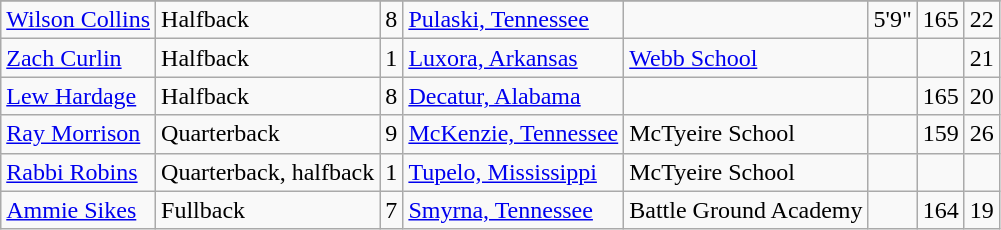<table class="wikitable">
<tr>
</tr>
<tr>
<td><a href='#'>Wilson Collins</a></td>
<td>Halfback</td>
<td>8</td>
<td><a href='#'>Pulaski, Tennessee</a></td>
<td></td>
<td>5'9"</td>
<td>165</td>
<td>22</td>
</tr>
<tr>
<td><a href='#'>Zach Curlin</a></td>
<td>Halfback</td>
<td>1</td>
<td><a href='#'>Luxora, Arkansas</a></td>
<td><a href='#'>Webb School</a></td>
<td></td>
<td></td>
<td>21</td>
</tr>
<tr>
<td><a href='#'>Lew Hardage</a></td>
<td>Halfback</td>
<td>8</td>
<td><a href='#'>Decatur, Alabama</a></td>
<td></td>
<td></td>
<td>165</td>
<td>20</td>
</tr>
<tr>
<td><a href='#'>Ray Morrison</a></td>
<td>Quarterback</td>
<td>9</td>
<td><a href='#'>McKenzie, Tennessee</a></td>
<td>McTyeire School</td>
<td></td>
<td>159</td>
<td>26</td>
</tr>
<tr>
<td><a href='#'>Rabbi Robins</a></td>
<td>Quarterback, halfback</td>
<td>1</td>
<td><a href='#'>Tupelo, Mississippi</a></td>
<td>McTyeire School</td>
<td></td>
<td></td>
<td></td>
</tr>
<tr>
<td><a href='#'>Ammie Sikes</a></td>
<td>Fullback</td>
<td>7</td>
<td><a href='#'>Smyrna, Tennessee</a></td>
<td>Battle Ground Academy</td>
<td></td>
<td>164</td>
<td>19</td>
</tr>
</table>
